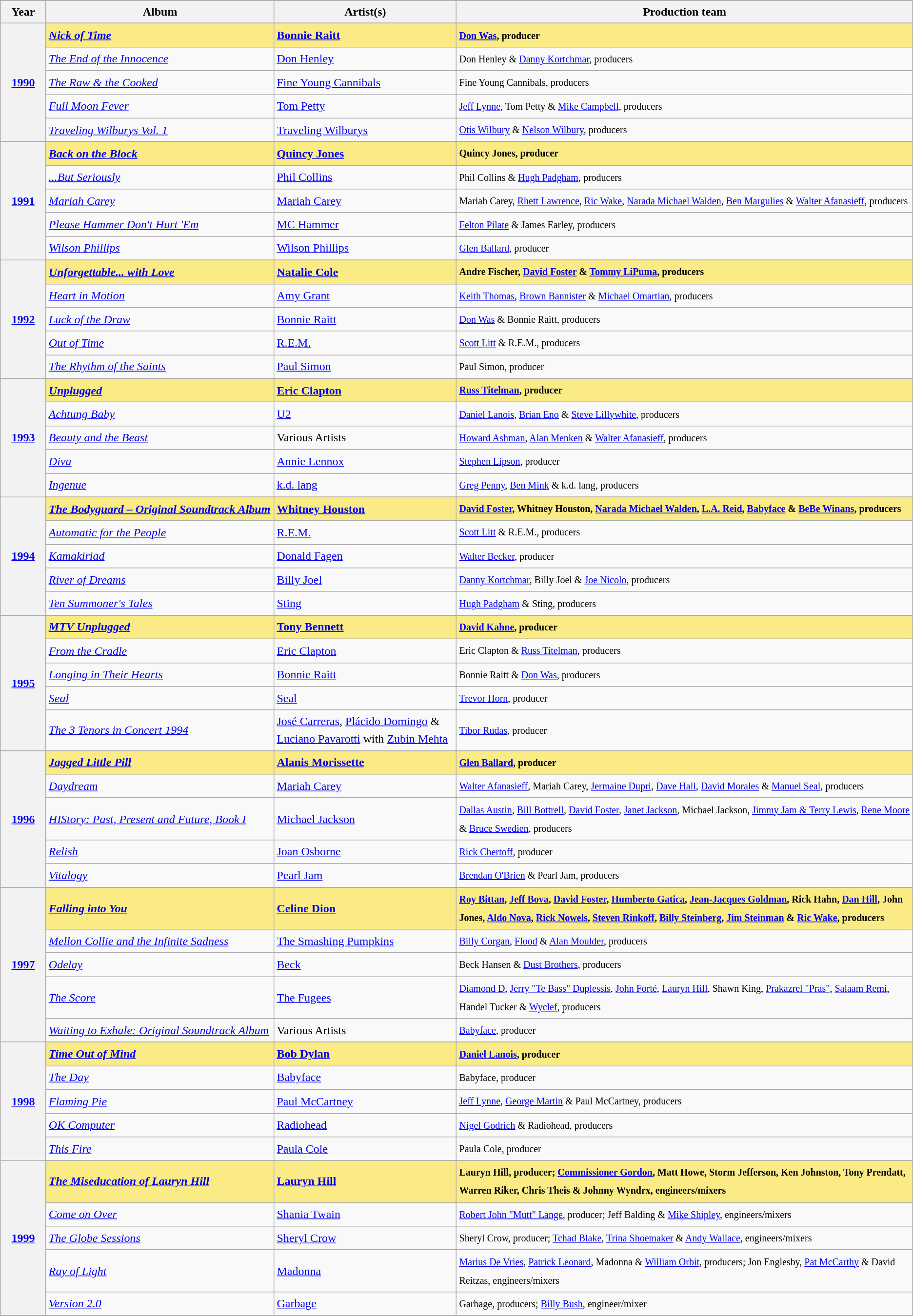<table class="wikitable" style="font-size:1.00em; line-height:1.5em;">
<tr bgcolor="#bebebe">
</tr>
<tr bgcolor="#bebebe">
<th width="5%">Year</th>
<th width="25%">Album</th>
<th width="20%">Artist(s)</th>
<th width="50%">Production team</th>
</tr>
<tr>
<th rowspan="6" style="text-align:center;"><a href='#'>1990</a><br></th>
</tr>
<tr style="background:#FAEB86;">
<td><em><a href='#'><strong>Nick of Time</strong></a></em></td>
<td><strong><a href='#'>Bonnie Raitt</a></strong></td>
<td><small><strong><a href='#'>Don Was</a>, producer</strong> </small></td>
</tr>
<tr>
<td><em><a href='#'>The End of the Innocence</a></em></td>
<td><a href='#'>Don Henley</a></td>
<td><small>Don Henley & <a href='#'>Danny Kortchmar</a>, producers</small></td>
</tr>
<tr>
<td><em><a href='#'>The Raw & the Cooked</a></em></td>
<td><a href='#'>Fine Young Cannibals</a></td>
<td><small>Fine Young Cannibals, producers</small></td>
</tr>
<tr>
<td><em><a href='#'>Full Moon Fever</a></em></td>
<td><a href='#'>Tom Petty</a></td>
<td><small><a href='#'>Jeff Lynne</a>, Tom Petty & <a href='#'>Mike Campbell</a>, producers</small></td>
</tr>
<tr>
<td><em><a href='#'>Traveling Wilburys Vol. 1</a></em></td>
<td><a href='#'>Traveling Wilburys</a></td>
<td><small><a href='#'>Otis Wilbury</a> & <a href='#'>Nelson Wilbury</a>, producers</small></td>
</tr>
<tr>
<th rowspan="6" style="text-align:center;"><a href='#'>1991</a><br></th>
</tr>
<tr style="background:#FAEB86;">
<td><strong><em><a href='#'>Back on the Block</a></em></strong></td>
<td><strong><a href='#'>Quincy Jones</a></strong></td>
<td><small><strong>Quincy Jones, producer</strong></small></td>
</tr>
<tr>
<td><em><a href='#'>...But Seriously</a></em></td>
<td><a href='#'>Phil Collins</a></td>
<td><small>Phil Collins & <a href='#'>Hugh Padgham</a>, producers</small></td>
</tr>
<tr>
<td><em><a href='#'>Mariah Carey</a></em></td>
<td><a href='#'>Mariah Carey</a></td>
<td><small>Mariah Carey, <a href='#'>Rhett Lawrence</a>, <a href='#'>Ric Wake</a>, <a href='#'>Narada Michael Walden</a>, <a href='#'>Ben Margulies</a> & <a href='#'>Walter Afanasieff</a>, producers</small></td>
</tr>
<tr>
<td><em><a href='#'>Please Hammer Don't Hurt 'Em</a></em></td>
<td><a href='#'>MC Hammer</a></td>
<td><small><a href='#'>Felton Pilate</a> & James Earley, producers</small></td>
</tr>
<tr>
<td><em><a href='#'>Wilson Phillips</a></em></td>
<td><a href='#'>Wilson Phillips</a></td>
<td><small><a href='#'>Glen Ballard</a>, producer</small></td>
</tr>
<tr>
<th rowspan="6" style="text-align:center;"><a href='#'>1992</a><br></th>
</tr>
<tr style="background:#FAEB86;">
<td><strong><em><a href='#'>Unforgettable... with Love</a></em></strong></td>
<td><strong><a href='#'>Natalie Cole</a></strong></td>
<td><small><strong>Andre Fischer, <a href='#'>David Foster</a> & <a href='#'>Tommy LiPuma</a>, producers</strong></small></td>
</tr>
<tr>
<td><em><a href='#'>Heart in Motion</a></em></td>
<td><a href='#'>Amy Grant</a></td>
<td><small><a href='#'>Keith Thomas</a>, <a href='#'>Brown Bannister</a> & <a href='#'>Michael Omartian</a>, producers</small></td>
</tr>
<tr>
<td><em><a href='#'>Luck of the Draw</a></em></td>
<td><a href='#'>Bonnie Raitt</a></td>
<td><small><a href='#'>Don Was</a> & Bonnie Raitt, producers </small></td>
</tr>
<tr>
<td><em><a href='#'>Out of Time</a></em></td>
<td><a href='#'>R.E.M.</a></td>
<td><small><a href='#'>Scott Litt</a> & R.E.M., producers</small></td>
</tr>
<tr>
<td><em><a href='#'>The Rhythm of the Saints</a></em></td>
<td><a href='#'>Paul Simon</a></td>
<td><small>Paul Simon, producer</small></td>
</tr>
<tr>
<th rowspan="6" style="text-align:center;"><a href='#'>1993</a><br></th>
</tr>
<tr style="background:#FAEB86;">
<td><em><a href='#'><strong>Unplugged</strong></a></em></td>
<td><strong><a href='#'>Eric Clapton</a></strong></td>
<td><small><strong><a href='#'>Russ Titelman</a>, producer</strong></small></td>
</tr>
<tr>
<td><em><a href='#'>Achtung Baby</a></em></td>
<td><a href='#'>U2</a></td>
<td><small><a href='#'>Daniel Lanois</a>, <a href='#'>Brian Eno</a> & <a href='#'>Steve Lillywhite</a>, producers</small></td>
</tr>
<tr>
<td><em><a href='#'>Beauty and the Beast</a></em></td>
<td>Various Artists</td>
<td><small><a href='#'>Howard Ashman</a>, <a href='#'>Alan Menken</a> & <a href='#'>Walter Afanasieff</a>, producers</small></td>
</tr>
<tr>
<td><em><a href='#'>Diva</a></em></td>
<td><a href='#'>Annie Lennox</a></td>
<td><small><a href='#'>Stephen Lipson</a>, producer</small></td>
</tr>
<tr>
<td><em><a href='#'>Ingenue</a></em></td>
<td><a href='#'>k.d. lang</a></td>
<td><small><a href='#'>Greg Penny</a>, <a href='#'>Ben Mink</a> & k.d. lang, producers</small></td>
</tr>
<tr>
<th rowspan="6" style="text-align:center;"><a href='#'>1994</a><br></th>
</tr>
<tr style="background:#FAEB86;">
<td><strong><em><a href='#'>The Bodyguard – Original Soundtrack Album</a></em></strong></td>
<td><strong><a href='#'>Whitney Houston</a></strong></td>
<td><small><strong><a href='#'>David Foster</a>, Whitney Houston, <a href='#'>Narada Michael Walden</a>, <a href='#'>L.A. Reid</a>, <a href='#'>Babyface</a> & <a href='#'>BeBe Winans</a>, producers</strong></small></td>
</tr>
<tr>
<td><em><a href='#'>Automatic for the People</a></em></td>
<td><a href='#'>R.E.M.</a></td>
<td><small><a href='#'>Scott Litt</a> & R.E.M., producers</small></td>
</tr>
<tr>
<td><em><a href='#'>Kamakiriad</a></em></td>
<td><a href='#'>Donald Fagen</a></td>
<td><small><a href='#'>Walter Becker</a>, producer</small></td>
</tr>
<tr>
<td><em><a href='#'>River of Dreams</a></em></td>
<td><a href='#'>Billy Joel</a></td>
<td><small><a href='#'>Danny Kortchmar</a>, Billy Joel & <a href='#'>Joe Nicolo</a>, producers</small></td>
</tr>
<tr>
<td><em><a href='#'>Ten Summoner's Tales</a></em></td>
<td><a href='#'>Sting</a></td>
<td><small><a href='#'>Hugh Padgham</a> & Sting, producers</small></td>
</tr>
<tr>
<th rowspan="6" style="text-align:center;"><a href='#'>1995</a><br></th>
</tr>
<tr style="background:#FAEB86;">
<td><em><a href='#'><strong>MTV Unplugged</strong></a></em></td>
<td><strong><a href='#'>Tony Bennett</a></strong></td>
<td><small><strong><a href='#'>David Kahne</a>, producer</strong></small></td>
</tr>
<tr>
<td><em><a href='#'>From the Cradle</a></em></td>
<td><a href='#'>Eric Clapton</a></td>
<td><small>Eric Clapton & <a href='#'>Russ Titelman</a>, producers</small></td>
</tr>
<tr>
<td><em><a href='#'>Longing in Their Hearts</a></em></td>
<td><a href='#'>Bonnie Raitt</a></td>
<td><small>Bonnie Raitt & <a href='#'>Don Was</a>, producers</small></td>
</tr>
<tr>
<td><em><a href='#'>Seal</a></em></td>
<td><a href='#'>Seal</a></td>
<td><small><a href='#'>Trevor Horn</a>, producer</small></td>
</tr>
<tr>
<td><em><a href='#'>The 3 Tenors in Concert 1994</a></em></td>
<td><a href='#'>José Carreras</a>, <a href='#'>Plácido Domingo</a> & <a href='#'>Luciano Pavarotti</a> with <a href='#'>Zubin Mehta</a></td>
<td><small><a href='#'>Tibor Rudas</a>, producer</small></td>
</tr>
<tr>
<th rowspan="6" style="text-align:center;"><a href='#'>1996</a><br></th>
</tr>
<tr style="background:#FAEB86;">
<td><strong><em><a href='#'>Jagged Little Pill</a></em></strong></td>
<td><strong><a href='#'>Alanis Morissette</a></strong></td>
<td><small><strong><a href='#'>Glen Ballard</a>, producer</strong></small></td>
</tr>
<tr>
<td><em><a href='#'>Daydream</a></em></td>
<td><a href='#'>Mariah Carey</a></td>
<td><small><a href='#'>Walter Afanasieff</a>, Mariah Carey, <a href='#'>Jermaine Dupri</a>, <a href='#'>Dave Hall</a>, <a href='#'>David Morales</a> & <a href='#'>Manuel Seal</a>, producers </small></td>
</tr>
<tr>
<td><em><a href='#'>HIStory: Past, Present and Future, Book I</a></em></td>
<td><a href='#'>Michael Jackson</a></td>
<td><small><a href='#'>Dallas Austin</a>, <a href='#'>Bill Bottrell</a>, <a href='#'>David Foster</a>, <a href='#'>Janet Jackson</a>, Michael Jackson, <a href='#'>Jimmy Jam & Terry Lewis</a>, <a href='#'>Rene Moore</a> & <a href='#'>Bruce Swedien</a>, producers</small></td>
</tr>
<tr>
<td><em><a href='#'>Relish</a></em></td>
<td><a href='#'>Joan Osborne</a></td>
<td><small><a href='#'>Rick Chertoff</a>, producer</small></td>
</tr>
<tr>
<td><em><a href='#'>Vitalogy</a></em></td>
<td><a href='#'>Pearl Jam</a></td>
<td><small><a href='#'>Brendan O'Brien</a> & Pearl Jam, producers</small></td>
</tr>
<tr>
<th rowspan="6" style="text-align:center;"><a href='#'>1997</a><br></th>
</tr>
<tr style="background:#FAEB86;">
<td><strong><em><a href='#'>Falling into You</a></em></strong></td>
<td><strong><a href='#'>Celine Dion</a></strong></td>
<td><small><strong><a href='#'>Roy Bittan</a>, <a href='#'>Jeff Bova</a>, <a href='#'>David Foster</a>, <a href='#'>Humberto Gatica</a>, <a href='#'>Jean-Jacques Goldman</a>, Rick Hahn, <a href='#'>Dan Hill</a>, John Jones, <a href='#'>Aldo Nova</a>, <a href='#'>Rick Nowels</a>, <a href='#'>Steven Rinkoff</a>, <a href='#'>Billy Steinberg</a>, <a href='#'>Jim Steinman</a> & <a href='#'>Ric Wake</a>, producers</strong></small></td>
</tr>
<tr>
<td><em><a href='#'>Mellon Collie and the Infinite Sadness</a></em></td>
<td><a href='#'>The Smashing Pumpkins</a></td>
<td><small><a href='#'>Billy Corgan</a>, <a href='#'>Flood</a> & <a href='#'>Alan Moulder</a>, producers</small></td>
</tr>
<tr>
<td><em><a href='#'>Odelay</a></em></td>
<td><a href='#'>Beck</a></td>
<td><small>Beck Hansen & <a href='#'>Dust Brothers</a>, producers</small></td>
</tr>
<tr>
<td><em><a href='#'>The Score</a></em></td>
<td><a href='#'>The Fugees</a></td>
<td><small><a href='#'>Diamond D</a>, <a href='#'>Jerry "Te Bass" Duplessis</a>, <a href='#'>John Forté</a>, <a href='#'>Lauryn Hill</a>, Shawn King, <a href='#'>Prakazrel "Pras"</a>, <a href='#'>Salaam Remi</a>, Handel Tucker & <a href='#'>Wyclef</a>, producers</small></td>
</tr>
<tr>
<td><em><a href='#'>Waiting to Exhale: Original Soundtrack Album</a></em></td>
<td>Various Artists</td>
<td><small><a href='#'>Babyface</a>, producer</small></td>
</tr>
<tr>
<th rowspan="6" style="text-align:center;"><a href='#'>1998</a><br></th>
</tr>
<tr style="background:#FAEB86;">
<td><em><a href='#'><strong>Time Out of Mind</strong></a></em></td>
<td><strong><a href='#'>Bob Dylan</a></strong></td>
<td><small><strong><a href='#'>Daniel Lanois</a>, producer</strong></small></td>
</tr>
<tr>
<td><em><a href='#'>The Day</a></em></td>
<td><a href='#'>Babyface</a></td>
<td><small>Babyface, producer</small></td>
</tr>
<tr>
<td><em><a href='#'>Flaming Pie</a></em></td>
<td><a href='#'>Paul McCartney</a></td>
<td><small><a href='#'>Jeff Lynne</a>, <a href='#'>George Martin</a> & Paul McCartney, producers</small></td>
</tr>
<tr>
<td><em><a href='#'>OK Computer</a></em></td>
<td><a href='#'>Radiohead</a></td>
<td><small><a href='#'>Nigel Godrich</a> & Radiohead, producers</small></td>
</tr>
<tr>
<td><em><a href='#'>This Fire</a></em></td>
<td><a href='#'>Paula Cole</a></td>
<td><small>Paula Cole, producer</small></td>
</tr>
<tr>
<th rowspan="6" style="text-align:center;"><a href='#'>1999</a><br></th>
</tr>
<tr style="background:#FAEB86;">
<td><strong><em><a href='#'>The Miseducation of Lauryn Hill</a></em></strong></td>
<td><strong><a href='#'>Lauryn Hill</a></strong></td>
<td><small><strong>Lauryn Hill, producer; <a href='#'>Commissioner Gordon</a>, Matt Howe, Storm Jefferson, Ken Johnston, Tony Prendatt, Warren Riker, Chris Theis & Johnny Wyndrx, engineers/mixers</strong></small></td>
</tr>
<tr>
<td><em><a href='#'>Come on Over</a></em></td>
<td><a href='#'>Shania Twain</a></td>
<td><small><a href='#'>Robert John "Mutt" Lange</a>, producer; Jeff Balding & <a href='#'>Mike Shipley</a>, engineers/mixers</small></td>
</tr>
<tr>
<td><em><a href='#'>The Globe Sessions</a></em></td>
<td><a href='#'>Sheryl Crow</a></td>
<td><small>Sheryl Crow, producer; <a href='#'>Tchad Blake</a>, <a href='#'>Trina Shoemaker</a> & <a href='#'>Andy Wallace</a>, engineers/mixers</small></td>
</tr>
<tr>
<td><em><a href='#'>Ray of Light</a></em></td>
<td><a href='#'>Madonna</a></td>
<td><small><a href='#'>Marius De Vries</a>, <a href='#'>Patrick Leonard</a>, Madonna & <a href='#'>William Orbit</a>, producers; Jon Englesby, <a href='#'>Pat McCarthy</a> & David Reitzas, engineers/mixers</small></td>
</tr>
<tr>
<td><em><a href='#'>Version 2.0</a></em></td>
<td><a href='#'>Garbage</a></td>
<td><small>Garbage, producers; <a href='#'>Billy Bush</a>, engineer/mixer</small></td>
</tr>
<tr>
</tr>
</table>
